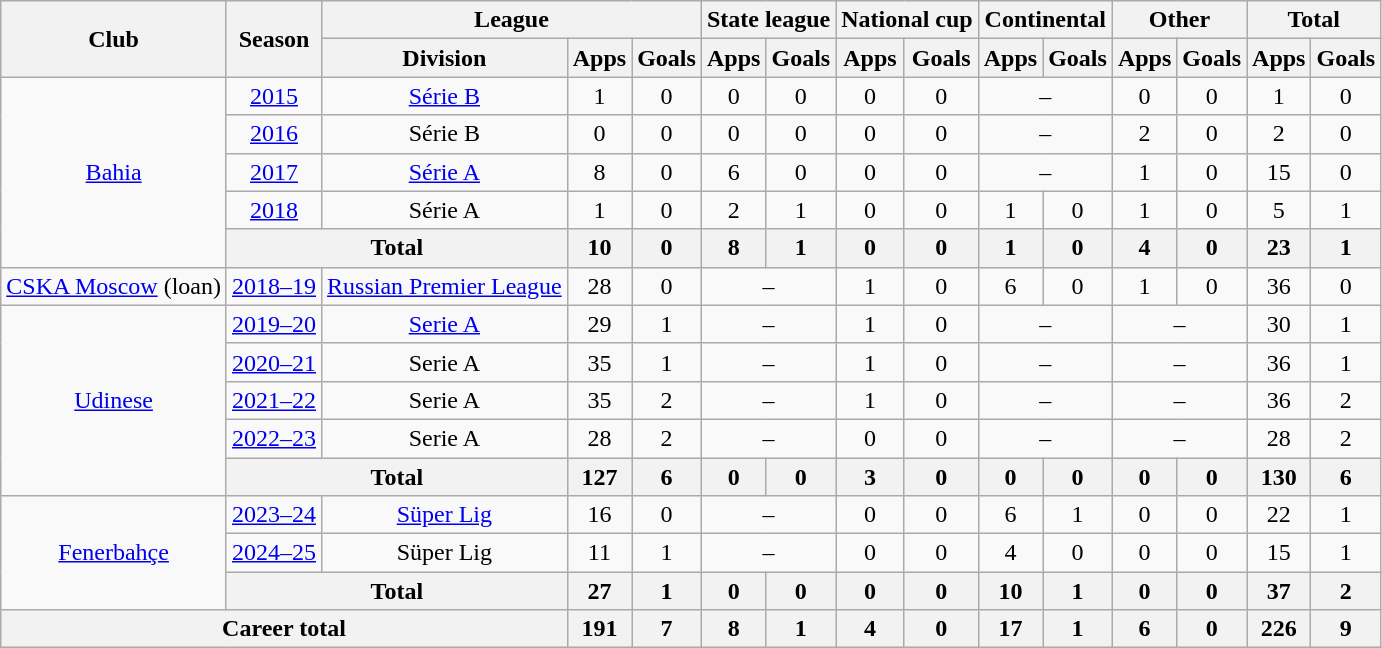<table class="wikitable" style="text-align: center;">
<tr>
<th rowspan="2">Club</th>
<th rowspan="2">Season</th>
<th colspan="3">League</th>
<th colspan="2">State league</th>
<th colspan="2">National cup</th>
<th colspan="2">Continental</th>
<th colspan="2">Other</th>
<th colspan="2">Total</th>
</tr>
<tr>
<th>Division</th>
<th>Apps</th>
<th>Goals</th>
<th>Apps</th>
<th>Goals</th>
<th>Apps</th>
<th>Goals</th>
<th>Apps</th>
<th>Goals</th>
<th>Apps</th>
<th>Goals</th>
<th>Apps</th>
<th>Goals</th>
</tr>
<tr>
<td rowspan="5" valign="center"><a href='#'>Bahia</a></td>
<td><a href='#'>2015</a></td>
<td><a href='#'>Série B</a></td>
<td>1</td>
<td>0</td>
<td>0</td>
<td>0</td>
<td>0</td>
<td>0</td>
<td colspan="2">–</td>
<td>0</td>
<td>0</td>
<td>1</td>
<td>0</td>
</tr>
<tr>
<td><a href='#'>2016</a></td>
<td>Série B</td>
<td>0</td>
<td>0</td>
<td>0</td>
<td>0</td>
<td>0</td>
<td>0</td>
<td colspan="2">–</td>
<td>2</td>
<td>0</td>
<td>2</td>
<td>0</td>
</tr>
<tr>
<td><a href='#'>2017</a></td>
<td><a href='#'>Série A</a></td>
<td>8</td>
<td>0</td>
<td>6</td>
<td>0</td>
<td>0</td>
<td>0</td>
<td colspan="2">–</td>
<td>1</td>
<td>0</td>
<td>15</td>
<td>0</td>
</tr>
<tr>
<td><a href='#'>2018</a></td>
<td>Série A</td>
<td>1</td>
<td>0</td>
<td>2</td>
<td>1</td>
<td>0</td>
<td>0</td>
<td>1</td>
<td>0</td>
<td>1</td>
<td>0</td>
<td>5</td>
<td>1</td>
</tr>
<tr>
<th colspan="2">Total</th>
<th>10</th>
<th>0</th>
<th>8</th>
<th>1</th>
<th>0</th>
<th>0</th>
<th>1</th>
<th>0</th>
<th>4</th>
<th>0</th>
<th>23</th>
<th>1</th>
</tr>
<tr>
<td><a href='#'>CSKA Moscow</a> (loan)</td>
<td><a href='#'>2018–19</a></td>
<td><a href='#'>Russian Premier League</a></td>
<td>28</td>
<td>0</td>
<td colspan="2">–</td>
<td>1</td>
<td>0</td>
<td>6</td>
<td>0</td>
<td>1</td>
<td>0</td>
<td>36</td>
<td>0</td>
</tr>
<tr>
<td rowspan="5"><a href='#'>Udinese</a></td>
<td><a href='#'>2019–20</a></td>
<td><a href='#'>Serie A</a></td>
<td>29</td>
<td>1</td>
<td colspan="2">–</td>
<td>1</td>
<td>0</td>
<td colspan="2">–</td>
<td colspan="2">–</td>
<td>30</td>
<td>1</td>
</tr>
<tr>
<td><a href='#'>2020–21</a></td>
<td>Serie A</td>
<td>35</td>
<td>1</td>
<td colspan="2">–</td>
<td>1</td>
<td>0</td>
<td colspan="2">–</td>
<td colspan="2">–</td>
<td>36</td>
<td>1</td>
</tr>
<tr>
<td><a href='#'>2021–22</a></td>
<td>Serie A</td>
<td>35</td>
<td>2</td>
<td colspan="2">–</td>
<td>1</td>
<td>0</td>
<td colspan="2">–</td>
<td colspan="2">–</td>
<td>36</td>
<td>2</td>
</tr>
<tr>
<td><a href='#'>2022–23</a></td>
<td>Serie A</td>
<td>28</td>
<td>2</td>
<td colspan="2">–</td>
<td>0</td>
<td>0</td>
<td colspan="2">–</td>
<td colspan="2">–</td>
<td>28</td>
<td>2</td>
</tr>
<tr>
<th colspan="2">Total</th>
<th>127</th>
<th>6</th>
<th>0</th>
<th>0</th>
<th>3</th>
<th>0</th>
<th>0</th>
<th>0</th>
<th>0</th>
<th>0</th>
<th>130</th>
<th>6</th>
</tr>
<tr>
<td rowspan="3"><a href='#'>Fenerbahçe</a></td>
<td><a href='#'>2023–24</a></td>
<td><a href='#'>Süper Lig</a></td>
<td>16</td>
<td>0</td>
<td colspan="2">–</td>
<td>0</td>
<td>0</td>
<td>6</td>
<td>1</td>
<td>0</td>
<td>0</td>
<td>22</td>
<td>1</td>
</tr>
<tr>
<td><a href='#'>2024–25</a></td>
<td>Süper Lig</td>
<td>11</td>
<td>1</td>
<td colspan="2">–</td>
<td>0</td>
<td>0</td>
<td>4</td>
<td>0</td>
<td>0</td>
<td>0</td>
<td>15</td>
<td>1</td>
</tr>
<tr>
<th colspan="2">Total</th>
<th>27</th>
<th>1</th>
<th>0</th>
<th>0</th>
<th>0</th>
<th>0</th>
<th>10</th>
<th>1</th>
<th>0</th>
<th>0</th>
<th>37</th>
<th>2</th>
</tr>
<tr>
<th colspan="3">Career total</th>
<th>191</th>
<th>7</th>
<th>8</th>
<th>1</th>
<th>4</th>
<th>0</th>
<th>17</th>
<th>1</th>
<th>6</th>
<th>0</th>
<th>226</th>
<th>9</th>
</tr>
</table>
